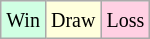<table class="wikitable">
<tr>
<td style="background:#d0ffe3;"><small>Win</small></td>
<td style="background:#ffffdd;"><small>Draw</small></td>
<td style="background:#ffd0e3;"><small>Loss</small></td>
</tr>
</table>
